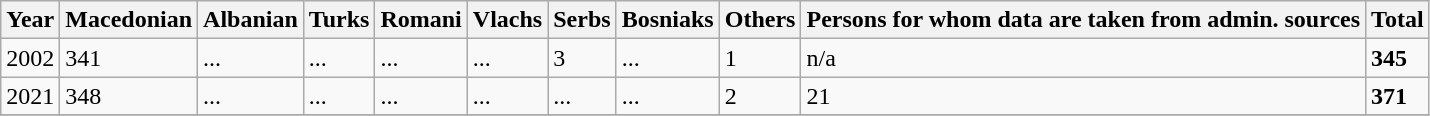<table class="wikitable">
<tr>
<th>Year</th>
<th>Macedonian</th>
<th>Albanian</th>
<th>Turks</th>
<th>Romani</th>
<th>Vlachs</th>
<th>Serbs</th>
<th>Bosniaks</th>
<th><abbr>Others</abbr></th>
<th>Persons for whom data are taken from admin. sources</th>
<th>Total</th>
</tr>
<tr>
<td>2002</td>
<td>341</td>
<td>...</td>
<td>...</td>
<td>...</td>
<td>...</td>
<td>3</td>
<td>...</td>
<td>1</td>
<td>n/a</td>
<td><strong>345</strong></td>
</tr>
<tr>
<td>2021</td>
<td>348</td>
<td>...</td>
<td>...</td>
<td>...</td>
<td>...</td>
<td>...</td>
<td>...</td>
<td>2</td>
<td>21</td>
<td><strong>371</strong></td>
</tr>
<tr>
</tr>
</table>
